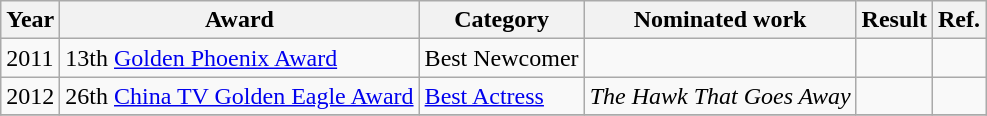<table class="wikitable">
<tr>
<th>Year</th>
<th>Award</th>
<th>Category</th>
<th>Nominated work</th>
<th>Result</th>
<th>Ref.</th>
</tr>
<tr>
<td>2011</td>
<td>13th <a href='#'>Golden Phoenix Award</a></td>
<td>Best Newcomer</td>
<td></td>
<td></td>
<td></td>
</tr>
<tr>
<td>2012</td>
<td>26th <a href='#'>China TV Golden Eagle Award</a></td>
<td><a href='#'>Best Actress</a></td>
<td><em>The Hawk That Goes Away</em></td>
<td></td>
<td></td>
</tr>
<tr>
</tr>
</table>
